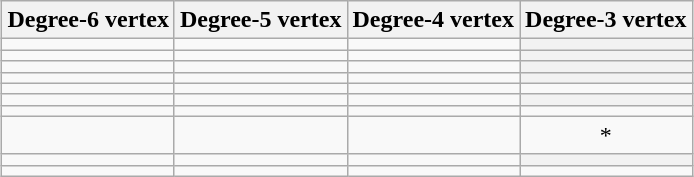<table class="wikitable" style="margin: auto;">
<tr>
<th>Degree-6 vertex</th>
<th>Degree-5 vertex</th>
<th>Degree-4 vertex</th>
<th>Degree-3 vertex</th>
</tr>
<tr align="center">
<td></td>
<td></td>
<td></td>
<th></th>
</tr>
<tr align="center">
<td></td>
<td></td>
<td></td>
<th></th>
</tr>
<tr align="center">
<td></td>
<td></td>
<td></td>
<th></th>
</tr>
<tr align="center">
<td></td>
<td></td>
<td></td>
<th></th>
</tr>
<tr align="center">
<td></td>
<td></td>
<td></td>
<td></td>
</tr>
<tr align="center">
<td></td>
<td></td>
<td></td>
<th></th>
</tr>
<tr align="center">
<td></td>
<td></td>
<td></td>
<td></td>
</tr>
<tr align="center">
<td></td>
<td></td>
<td></td>
<td>*</td>
</tr>
<tr align="center">
<td></td>
<td></td>
<td></td>
<th></th>
</tr>
<tr align="center">
<td></td>
<td></td>
<td></td>
<td></td>
</tr>
</table>
